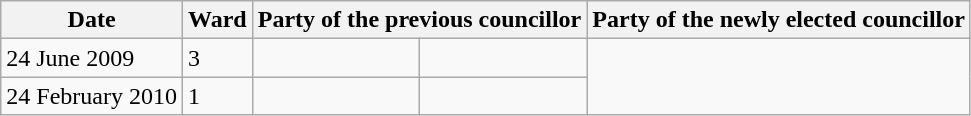<table class="wikitable">
<tr>
<th>Date</th>
<th>Ward</th>
<th colspan=2>Party of the previous councillor</th>
<th colspan=2>Party of the newly elected councillor</th>
</tr>
<tr>
<td>24 June 2009</td>
<td>3</td>
<td></td>
<td></td>
</tr>
<tr>
<td>24 February 2010</td>
<td>1</td>
<td></td>
<td></td>
</tr>
</table>
